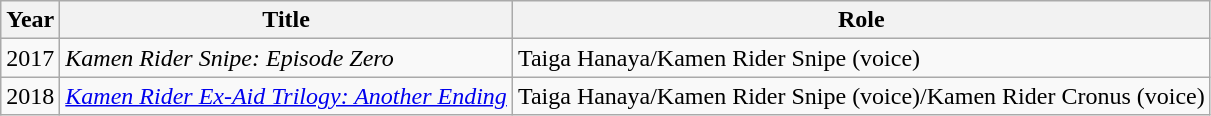<table class="wikitable">
<tr>
<th>Year</th>
<th>Title</th>
<th>Role</th>
</tr>
<tr>
<td>2017</td>
<td><em>Kamen Rider Snipe: Episode Zero</em></td>
<td>Taiga Hanaya/Kamen Rider Snipe (voice)</td>
</tr>
<tr>
<td>2018</td>
<td><em><a href='#'>Kamen Rider Ex-Aid Trilogy: Another Ending</a></em></td>
<td>Taiga Hanaya/Kamen Rider Snipe (voice)/Kamen Rider Cronus (voice)</td>
</tr>
</table>
